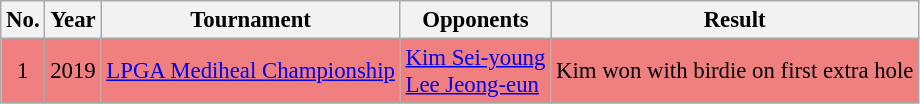<table class="wikitable" style="font-size:95%;">
<tr>
<th>No.</th>
<th>Year</th>
<th>Tournament</th>
<th>Opponents</th>
<th>Result</th>
</tr>
<tr style="background:#F08080;">
<td align=center>1</td>
<td align=center>2019</td>
<td><a href='#'>LPGA Mediheal Championship</a></td>
<td> <a href='#'>Kim Sei-young</a><br> <a href='#'>Lee Jeong-eun</a></td>
<td>Kim won with birdie on first extra hole</td>
</tr>
</table>
